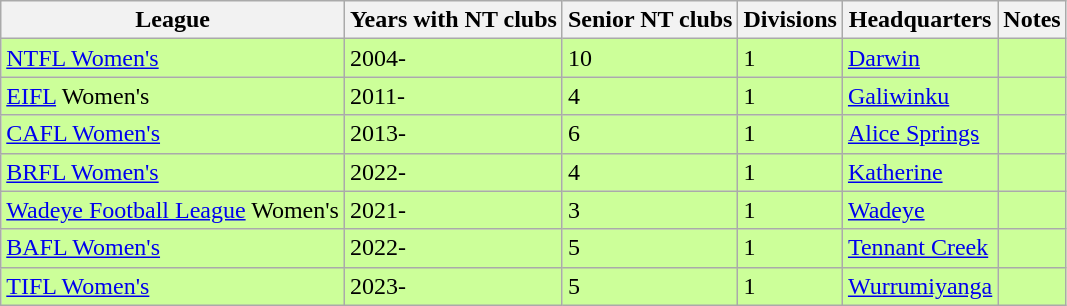<table class="wikitable sortable" style="font-size:100%">
<tr>
<th>League</th>
<th>Years with NT clubs</th>
<th>Senior NT clubs</th>
<th>Divisions</th>
<th>Headquarters</th>
<th>Notes</th>
</tr>
<tr bgcolor="#CCFF99">
<td><a href='#'>NTFL Women's</a></td>
<td>2004-</td>
<td>10</td>
<td>1</td>
<td><a href='#'>Darwin</a></td>
<td></td>
</tr>
<tr bgcolor="#CCFF99">
<td><a href='#'>EIFL</a> Women's</td>
<td>2011-</td>
<td>4</td>
<td>1</td>
<td><a href='#'>Galiwinku</a></td>
<td></td>
</tr>
<tr bgcolor="#CCFF99">
<td><a href='#'>CAFL Women's</a></td>
<td>2013-</td>
<td>6</td>
<td>1</td>
<td><a href='#'>Alice Springs</a></td>
<td></td>
</tr>
<tr bgcolor="#CCFF99">
<td><a href='#'>BRFL Women's</a></td>
<td>2022-</td>
<td>4</td>
<td>1</td>
<td><a href='#'>Katherine</a></td>
<td></td>
</tr>
<tr bgcolor="#CCFF99">
<td><a href='#'>Wadeye Football League</a> Women's</td>
<td>2021-</td>
<td>3</td>
<td>1</td>
<td><a href='#'>Wadeye</a></td>
<td></td>
</tr>
<tr bgcolor="#CCFF99">
<td><a href='#'>BAFL Women's</a></td>
<td>2022-</td>
<td>5</td>
<td>1</td>
<td><a href='#'>Tennant Creek</a></td>
<td></td>
</tr>
<tr bgcolor="#CCFF99">
<td><a href='#'>TIFL Women's</a></td>
<td>2023-</td>
<td>5</td>
<td>1</td>
<td><a href='#'>Wurrumiyanga</a></td>
<td></td>
</tr>
</table>
